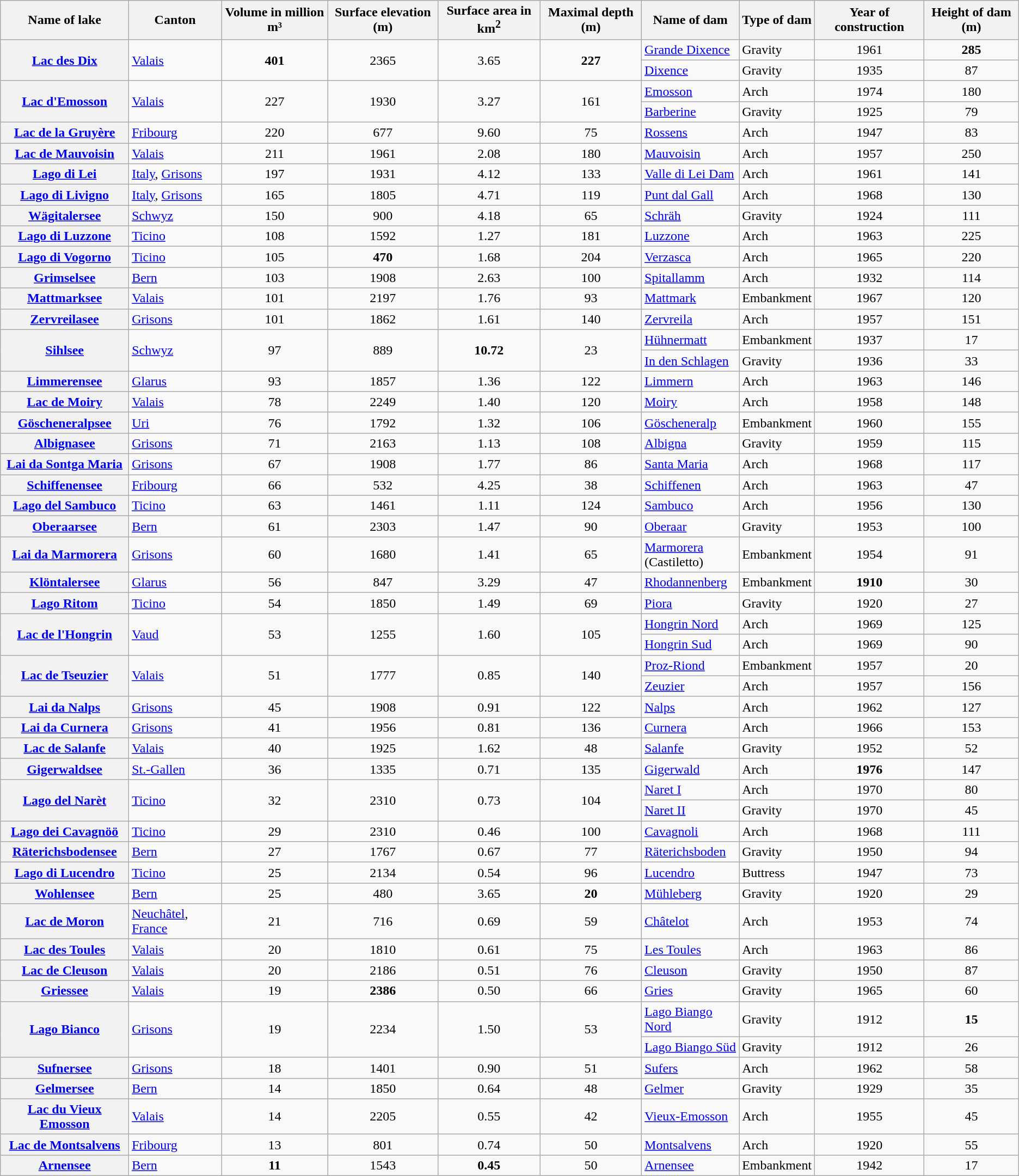<table class="wikitable sortable" style="text-align:center;">
<tr>
<th scope="col">Name of lake</th>
<th scope="col">Canton</th>
<th scope="col">Volume in million m³</th>
<th scope="col">Surface elevation (m)</th>
<th scope="col">Surface area in km<sup>2</sup></th>
<th scope="col">Maximal depth (m)</th>
<th scope="col" style="width:7em;">Name of dam</th>
<th scope="col">Type of dam</th>
<th scope="col">Year of construction</th>
<th scope="col">Height of dam (m)</th>
</tr>
<tr>
<th scope="row" rowspan="2"><a href='#'>Lac des Dix</a></th>
<td style="text-align:left;" rowspan="2"><a href='#'>Valais</a></td>
<td rowspan="2"><strong>401</strong></td>
<td rowspan="2">2365</td>
<td rowspan="2">3.65</td>
<td rowspan="2"><strong>227</strong></td>
<td style="text-align:left;"><a href='#'>Grande Dixence</a></td>
<td style="text-align:left;">Gravity</td>
<td>1961</td>
<td><strong>285</strong></td>
</tr>
<tr>
<td style="text-align:left;"><a href='#'>Dixence</a></td>
<td style="text-align:left;">Gravity</td>
<td>1935</td>
<td>87</td>
</tr>
<tr>
<th scope="row" rowspan="2"><a href='#'>Lac d'Emosson</a></th>
<td style="text-align:left;" rowspan="2"><a href='#'>Valais</a></td>
<td rowspan="2">227</td>
<td rowspan="2">1930</td>
<td rowspan="2">3.27</td>
<td rowspan="2">161</td>
<td style="text-align:left;"><a href='#'>Emosson</a></td>
<td style="text-align:left;">Arch</td>
<td>1974</td>
<td>180</td>
</tr>
<tr>
<td style="text-align:left;"><a href='#'>Barberine</a></td>
<td style="text-align:left;">Gravity</td>
<td>1925</td>
<td>79</td>
</tr>
<tr>
<th scope="row"><a href='#'>Lac de la Gruyère</a></th>
<td style="text-align:left;"><a href='#'>Fribourg</a></td>
<td>220</td>
<td>677</td>
<td>9.60</td>
<td>75</td>
<td style="text-align:left;"><a href='#'>Rossens</a></td>
<td style="text-align:left;">Arch</td>
<td>1947</td>
<td>83</td>
</tr>
<tr>
<th scope="row"><a href='#'>Lac de Mauvoisin</a></th>
<td style="text-align:left;"><a href='#'>Valais</a></td>
<td>211</td>
<td>1961</td>
<td>2.08</td>
<td>180</td>
<td style="text-align:left;"><a href='#'>Mauvoisin</a></td>
<td style="text-align:left;">Arch</td>
<td>1957</td>
<td>250</td>
</tr>
<tr>
<th scope="row"><a href='#'>Lago di Lei</a></th>
<td style="text-align:left;"><a href='#'>Italy</a>, <a href='#'>Grisons</a></td>
<td>197</td>
<td>1931</td>
<td>4.12</td>
<td>133</td>
<td style="text-align:left;"><a href='#'>Valle di Lei Dam</a></td>
<td style="text-align:left;">Arch</td>
<td>1961</td>
<td>141</td>
</tr>
<tr>
<th scope="row"><a href='#'>Lago di Livigno</a></th>
<td style="text-align:left;"><a href='#'>Italy</a>, <a href='#'>Grisons</a></td>
<td>165</td>
<td>1805</td>
<td>4.71</td>
<td>119</td>
<td style="text-align:left;"><a href='#'>Punt dal Gall</a></td>
<td style="text-align:left;">Arch</td>
<td>1968</td>
<td>130</td>
</tr>
<tr>
<th scope="row"><a href='#'>Wägitalersee</a></th>
<td style="text-align:left;"><a href='#'>Schwyz</a></td>
<td>150</td>
<td>900</td>
<td>4.18</td>
<td>65</td>
<td style="text-align:left;"><a href='#'>Schräh</a></td>
<td style="text-align:left;">Gravity</td>
<td>1924</td>
<td>111</td>
</tr>
<tr>
<th scope="row"><a href='#'>Lago di Luzzone</a></th>
<td style="text-align:left;"><a href='#'>Ticino</a></td>
<td>108</td>
<td>1592</td>
<td>1.27</td>
<td>181</td>
<td style="text-align:left;"><a href='#'>Luzzone</a></td>
<td style="text-align:left;">Arch</td>
<td>1963</td>
<td>225</td>
</tr>
<tr>
<th scope="row"><a href='#'>Lago di Vogorno</a></th>
<td style="text-align:left;"><a href='#'>Ticino</a></td>
<td>105</td>
<td><strong>470</strong></td>
<td>1.68</td>
<td>204</td>
<td style="text-align:left;"><a href='#'>Verzasca</a></td>
<td style="text-align:left;">Arch</td>
<td>1965</td>
<td>220</td>
</tr>
<tr>
<th scope="row"><a href='#'>Grimselsee</a></th>
<td style="text-align:left;"><a href='#'>Bern</a></td>
<td>103</td>
<td>1908</td>
<td>2.63</td>
<td>100</td>
<td style="text-align:left;"><a href='#'>Spitallamm</a></td>
<td style="text-align:left;">Arch</td>
<td>1932</td>
<td>114</td>
</tr>
<tr>
<th scope="row"><a href='#'>Mattmarksee</a></th>
<td style="text-align:left;"><a href='#'>Valais</a></td>
<td>101</td>
<td>2197</td>
<td>1.76</td>
<td>93</td>
<td style="text-align:left;"><a href='#'>Mattmark</a></td>
<td style="text-align:left;">Embankment</td>
<td>1967</td>
<td>120</td>
</tr>
<tr>
<th scope="row"><a href='#'>Zervreilasee</a></th>
<td style="text-align:left;"><a href='#'>Grisons</a></td>
<td>101</td>
<td>1862</td>
<td>1.61</td>
<td>140</td>
<td style="text-align:left;"><a href='#'>Zervreila</a></td>
<td style="text-align:left;">Arch</td>
<td>1957</td>
<td>151</td>
</tr>
<tr>
<th scope="row" rowspan="2"><a href='#'>Sihlsee</a></th>
<td style="text-align:left;" rowspan="2"><a href='#'>Schwyz</a></td>
<td rowspan="2">97</td>
<td rowspan="2">889</td>
<td rowspan="2"><strong>10.72</strong></td>
<td rowspan="2">23</td>
<td style="text-align:left;"><a href='#'>Hühnermatt</a></td>
<td style="text-align:left;">Embankment</td>
<td>1937</td>
<td>17</td>
</tr>
<tr>
<td style="text-align:left;"><a href='#'>In den Schlagen</a></td>
<td style="text-align:left;">Gravity</td>
<td>1936</td>
<td>33</td>
</tr>
<tr>
<th scope="row"><a href='#'>Limmerensee</a></th>
<td style="text-align:left;"><a href='#'>Glarus</a></td>
<td>93</td>
<td>1857</td>
<td>1.36</td>
<td>122</td>
<td style="text-align:left;"><a href='#'>Limmern</a></td>
<td style="text-align:left;">Arch</td>
<td>1963</td>
<td>146</td>
</tr>
<tr>
<th scope="row"><a href='#'>Lac de Moiry</a></th>
<td style="text-align:left;"><a href='#'>Valais</a></td>
<td>78</td>
<td>2249</td>
<td>1.40</td>
<td>120</td>
<td style="text-align:left;"><a href='#'>Moiry</a></td>
<td style="text-align:left;">Arch</td>
<td>1958</td>
<td>148</td>
</tr>
<tr>
<th scope="row"><a href='#'>Göscheneralpsee</a></th>
<td style="text-align:left;"><a href='#'>Uri</a></td>
<td>76</td>
<td>1792</td>
<td>1.32</td>
<td>106</td>
<td style="text-align:left;"><a href='#'>Göscheneralp</a></td>
<td style="text-align:left;">Embankment</td>
<td>1960</td>
<td>155</td>
</tr>
<tr>
<th scope="row"><a href='#'>Albignasee</a></th>
<td style="text-align:left;"><a href='#'>Grisons</a></td>
<td>71</td>
<td>2163</td>
<td>1.13</td>
<td>108</td>
<td style="text-align:left;"><a href='#'>Albigna</a></td>
<td style="text-align:left;">Gravity</td>
<td>1959</td>
<td>115</td>
</tr>
<tr>
<th scope="row"><a href='#'>Lai da Sontga Maria</a></th>
<td style="text-align:left;"><a href='#'>Grisons</a></td>
<td>67</td>
<td>1908</td>
<td>1.77</td>
<td>86</td>
<td style="text-align:left;"><a href='#'>Santa Maria</a></td>
<td style="text-align:left;">Arch</td>
<td>1968</td>
<td>117</td>
</tr>
<tr>
<th scope="row"><a href='#'>Schiffenensee</a></th>
<td style="text-align:left;"><a href='#'>Fribourg</a></td>
<td>66</td>
<td>532</td>
<td>4.25</td>
<td>38</td>
<td style="text-align:left;"><a href='#'>Schiffenen</a></td>
<td style="text-align:left;">Arch</td>
<td>1963</td>
<td>47</td>
</tr>
<tr>
<th scope="row"><a href='#'>Lago del Sambuco</a></th>
<td style="text-align:left;"><a href='#'>Ticino</a></td>
<td>63</td>
<td>1461</td>
<td>1.11</td>
<td>124</td>
<td style="text-align:left;"><a href='#'>Sambuco</a></td>
<td style="text-align:left;">Arch</td>
<td>1956</td>
<td>130</td>
</tr>
<tr>
<th scope="row"><a href='#'>Oberaarsee</a></th>
<td style="text-align:left;"><a href='#'>Bern</a></td>
<td>61</td>
<td>2303</td>
<td>1.47</td>
<td>90</td>
<td style="text-align:left;"><a href='#'>Oberaar</a></td>
<td style="text-align:left;">Gravity</td>
<td>1953</td>
<td>100</td>
</tr>
<tr>
<th scope="row"><a href='#'>Lai da Marmorera</a></th>
<td style="text-align:left;"><a href='#'>Grisons</a></td>
<td>60</td>
<td>1680</td>
<td>1.41</td>
<td>65</td>
<td style="text-align:left;"><a href='#'>Marmorera</a><br>(Castiletto)</td>
<td style="text-align:left;">Embankment</td>
<td>1954</td>
<td>91</td>
</tr>
<tr>
<th scope="row"><a href='#'>Klöntalersee</a></th>
<td style="text-align:left;"><a href='#'>Glarus</a></td>
<td>56</td>
<td>847</td>
<td>3.29</td>
<td>47</td>
<td style="text-align:left;"><a href='#'>Rhodannenberg</a></td>
<td style="text-align:left;">Embankment</td>
<td><strong>1910</strong></td>
<td>30</td>
</tr>
<tr>
<th scope="row"><a href='#'>Lago Ritom</a></th>
<td style="text-align:left;"><a href='#'>Ticino</a></td>
<td>54</td>
<td>1850</td>
<td>1.49</td>
<td>69</td>
<td style="text-align:left;"><a href='#'>Piora</a></td>
<td style="text-align:left;">Gravity</td>
<td>1920</td>
<td>27</td>
</tr>
<tr>
<th scope="row" rowspan="2"><a href='#'>Lac de l'Hongrin</a></th>
<td style="text-align:left;" rowspan="2"><a href='#'>Vaud</a></td>
<td rowspan="2">53</td>
<td rowspan="2">1255</td>
<td rowspan="2">1.60</td>
<td rowspan="2">105</td>
<td style="text-align:left;"><a href='#'>Hongrin Nord</a></td>
<td style="text-align:left;">Arch</td>
<td>1969</td>
<td>125</td>
</tr>
<tr>
<td style="text-align:left;"><a href='#'>Hongrin Sud</a></td>
<td style="text-align:left;">Arch</td>
<td>1969</td>
<td>90</td>
</tr>
<tr>
<th scope="row" rowspan="2"><a href='#'>Lac de Tseuzier</a></th>
<td style="text-align:left;" rowspan="2"><a href='#'>Valais</a></td>
<td rowspan="2">51</td>
<td rowspan="2">1777</td>
<td rowspan="2">0.85</td>
<td rowspan="2">140</td>
<td style="text-align:left;"><a href='#'>Proz-Riond</a></td>
<td style="text-align:left;">Embankment</td>
<td>1957</td>
<td>20</td>
</tr>
<tr>
<td style="text-align:left;"><a href='#'>Zeuzier</a></td>
<td style="text-align:left;">Arch</td>
<td>1957</td>
<td>156</td>
</tr>
<tr>
<th scope="row"><a href='#'>Lai da Nalps</a></th>
<td style="text-align:left;"><a href='#'>Grisons</a></td>
<td>45</td>
<td>1908</td>
<td>0.91</td>
<td>122</td>
<td style="text-align:left;"><a href='#'>Nalps</a></td>
<td style="text-align:left;">Arch</td>
<td>1962</td>
<td>127</td>
</tr>
<tr>
<th scope="row"><a href='#'>Lai da Curnera</a></th>
<td style="text-align:left;"><a href='#'>Grisons</a></td>
<td>41</td>
<td>1956</td>
<td>0.81</td>
<td>136</td>
<td style="text-align:left;"><a href='#'>Curnera</a></td>
<td style="text-align:left;">Arch</td>
<td>1966</td>
<td>153</td>
</tr>
<tr>
<th scope="row"><a href='#'>Lac de Salanfe</a></th>
<td style="text-align:left;"><a href='#'>Valais</a></td>
<td>40</td>
<td>1925</td>
<td>1.62</td>
<td>48</td>
<td style="text-align:left;"><a href='#'>Salanfe</a></td>
<td style="text-align:left;">Gravity</td>
<td>1952</td>
<td>52</td>
</tr>
<tr>
<th scope="row"><a href='#'>Gigerwaldsee</a></th>
<td style="text-align:left;"><a href='#'>St.-Gallen</a></td>
<td>36</td>
<td>1335</td>
<td>0.71</td>
<td>135</td>
<td style="text-align:left;"><a href='#'>Gigerwald</a></td>
<td style="text-align:left;">Arch</td>
<td><strong>1976</strong></td>
<td>147</td>
</tr>
<tr>
<th scope="row" rowspan="2"><a href='#'>Lago del Narèt</a></th>
<td style="text-align:left;" rowspan="2"><a href='#'>Ticino</a></td>
<td rowspan="2">32</td>
<td rowspan="2">2310</td>
<td rowspan="2">0.73</td>
<td rowspan="2">104</td>
<td style="text-align:left;"><a href='#'>Naret I</a></td>
<td style="text-align:left;">Arch</td>
<td>1970</td>
<td>80</td>
</tr>
<tr>
<td style="text-align:left;"><a href='#'>Naret II</a></td>
<td style="text-align:left;">Gravity</td>
<td>1970</td>
<td>45</td>
</tr>
<tr>
<th scope="row"><a href='#'>Lago dei Cavagnöö</a></th>
<td style="text-align:left;"><a href='#'>Ticino</a></td>
<td>29</td>
<td>2310</td>
<td>0.46</td>
<td>100</td>
<td style="text-align:left;"><a href='#'>Cavagnoli</a></td>
<td style="text-align:left;">Arch</td>
<td>1968</td>
<td>111</td>
</tr>
<tr>
<th scope="row"><a href='#'>Räterichsbodensee</a></th>
<td style="text-align:left;"><a href='#'>Bern</a></td>
<td>27</td>
<td>1767</td>
<td>0.67</td>
<td>77</td>
<td style="text-align:left;"><a href='#'>Räterichsboden</a></td>
<td style="text-align:left;">Gravity</td>
<td>1950</td>
<td>94</td>
</tr>
<tr>
<th scope="row"><a href='#'>Lago di Lucendro</a></th>
<td style="text-align:left;"><a href='#'>Ticino</a></td>
<td>25</td>
<td>2134</td>
<td>0.54</td>
<td>96</td>
<td style="text-align:left;"><a href='#'>Lucendro</a></td>
<td style="text-align:left;">Buttress</td>
<td>1947</td>
<td>73</td>
</tr>
<tr>
<th scope="row"><a href='#'>Wohlensee</a></th>
<td style="text-align:left;"><a href='#'>Bern</a></td>
<td>25</td>
<td>480</td>
<td>3.65</td>
<td><strong>20</strong></td>
<td style="text-align:left;"><a href='#'>Mühleberg</a></td>
<td style="text-align:left;">Gravity</td>
<td>1920</td>
<td>29</td>
</tr>
<tr>
<th scope="row"><a href='#'>Lac de Moron</a></th>
<td style="text-align:left;"><a href='#'>Neuchâtel</a>, <a href='#'>France</a></td>
<td>21</td>
<td>716</td>
<td>0.69</td>
<td>59</td>
<td style="text-align:left;"><a href='#'>Châtelot</a></td>
<td style="text-align:left;">Arch</td>
<td>1953</td>
<td>74</td>
</tr>
<tr>
<th scope="row"><a href='#'>Lac des Toules</a></th>
<td style="text-align:left;"><a href='#'>Valais</a></td>
<td>20</td>
<td>1810</td>
<td>0.61</td>
<td>75</td>
<td style="text-align:left;"><a href='#'>Les Toules</a></td>
<td style="text-align:left;">Arch</td>
<td>1963</td>
<td>86</td>
</tr>
<tr>
<th scope="row"><a href='#'>Lac de Cleuson</a></th>
<td style="text-align:left;"><a href='#'>Valais</a></td>
<td>20</td>
<td>2186</td>
<td>0.51</td>
<td>76</td>
<td style="text-align:left;"><a href='#'>Cleuson</a></td>
<td style="text-align:left;">Gravity</td>
<td>1950</td>
<td>87</td>
</tr>
<tr>
<th scope="row"><a href='#'>Griessee</a></th>
<td style="text-align:left;"><a href='#'>Valais</a></td>
<td>19</td>
<td><strong>2386</strong></td>
<td>0.50</td>
<td>66</td>
<td style="text-align:left;"><a href='#'>Gries</a></td>
<td style="text-align:left;">Gravity</td>
<td>1965</td>
<td>60</td>
</tr>
<tr>
<th scope="row" rowspan="2"><a href='#'>Lago Bianco</a></th>
<td style="text-align:left;" rowspan="2"><a href='#'>Grisons</a></td>
<td rowspan="2">19</td>
<td rowspan="2">2234</td>
<td rowspan="2">1.50</td>
<td rowspan="2">53</td>
<td style="text-align:left;"><a href='#'>Lago Biango Nord</a></td>
<td style="text-align:left;">Gravity</td>
<td>1912</td>
<td><strong>15</strong></td>
</tr>
<tr>
<td style="text-align:left;"><a href='#'>Lago Biango Süd</a></td>
<td style="text-align:left;">Gravity</td>
<td>1912</td>
<td>26</td>
</tr>
<tr>
<th scope="row"><a href='#'>Sufnersee</a></th>
<td style="text-align:left;"><a href='#'>Grisons</a></td>
<td>18</td>
<td>1401</td>
<td>0.90</td>
<td>51</td>
<td style="text-align:left;"><a href='#'>Sufers</a></td>
<td style="text-align:left;">Arch</td>
<td>1962</td>
<td>58</td>
</tr>
<tr>
<th scope="row"><a href='#'>Gelmersee</a></th>
<td style="text-align:left;"><a href='#'>Bern</a></td>
<td>14</td>
<td>1850</td>
<td>0.64</td>
<td>48</td>
<td style="text-align:left;"><a href='#'>Gelmer</a></td>
<td style="text-align:left;">Gravity</td>
<td>1929</td>
<td>35</td>
</tr>
<tr>
<th scope="row"><a href='#'>Lac du Vieux Emosson</a></th>
<td style="text-align:left;"><a href='#'>Valais</a></td>
<td>14</td>
<td>2205</td>
<td>0.55</td>
<td>42</td>
<td style="text-align:left;"><a href='#'>Vieux-Emosson</a></td>
<td style="text-align:left;">Arch</td>
<td>1955</td>
<td>45</td>
</tr>
<tr>
<th scope="row"><a href='#'>Lac de Montsalvens</a></th>
<td style="text-align:left;"><a href='#'>Fribourg</a></td>
<td>13</td>
<td>801</td>
<td>0.74</td>
<td>50</td>
<td style="text-align:left;"><a href='#'>Montsalvens</a></td>
<td style="text-align:left;">Arch</td>
<td>1920</td>
<td>55</td>
</tr>
<tr>
<th scope="row"><a href='#'>Arnensee</a></th>
<td style="text-align:left;"><a href='#'>Bern</a></td>
<td><strong>11</strong></td>
<td>1543</td>
<td><strong>0.45</strong></td>
<td>50</td>
<td style="text-align:left;"><a href='#'>Arnensee</a></td>
<td style="text-align:left;">Embankment</td>
<td>1942</td>
<td>17</td>
</tr>
</table>
